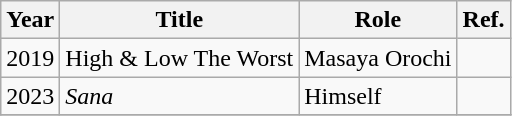<table class="wikitable">
<tr>
<th>Year</th>
<th>Title</th>
<th>Role</th>
<th>Ref.</th>
</tr>
<tr>
<td>2019</td>
<td>High & Low The Worst</td>
<td>Masaya Orochi</td>
<td></td>
</tr>
<tr>
<td>2023</td>
<td><em>Sana</em></td>
<td>Himself</td>
<td></td>
</tr>
<tr>
</tr>
</table>
